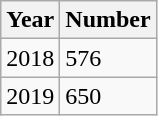<table class="wikitable sortable">
<tr>
<th>Year</th>
<th>Number</th>
</tr>
<tr>
<td>2018</td>
<td>576</td>
</tr>
<tr>
<td>2019</td>
<td>650</td>
</tr>
</table>
